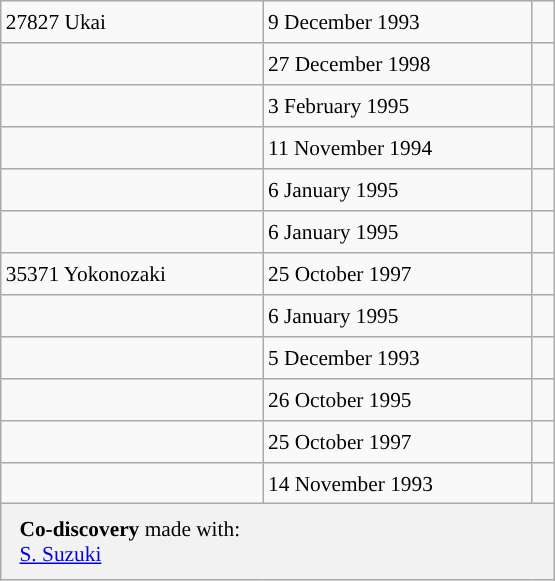<table class="wikitable" style="font-size: 89%; float: left; width: 26em; margin-right: 1em; height: 387px;">
<tr>
<td>27827 Ukai</td>
<td>9 December 1993</td>
<td> </td>
</tr>
<tr>
<td></td>
<td>27 December 1998</td>
<td> </td>
</tr>
<tr>
<td></td>
<td>3 February 1995</td>
<td> </td>
</tr>
<tr>
<td></td>
<td>11 November 1994</td>
<td> </td>
</tr>
<tr>
<td></td>
<td>6 January 1995</td>
<td> </td>
</tr>
<tr>
<td></td>
<td>6 January 1995</td>
<td> </td>
</tr>
<tr>
<td>35371 Yokonozaki</td>
<td>25 October 1997</td>
<td> </td>
</tr>
<tr>
<td></td>
<td>6 January 1995</td>
<td> </td>
</tr>
<tr>
<td></td>
<td>5 December 1993</td>
<td> </td>
</tr>
<tr>
<td></td>
<td>26 October 1995</td>
<td> </td>
</tr>
<tr>
<td></td>
<td>25 October 1997</td>
<td> </td>
</tr>
<tr>
<td></td>
<td>14 November 1993</td>
<td> </td>
</tr>
<tr>
<th colspan=3 style="font-weight: normal; text-align: left; padding: 4px 12px;"><strong>Co-discovery</strong> made with:<br> <a href='#'>S. Suzuki</a></th>
</tr>
</table>
